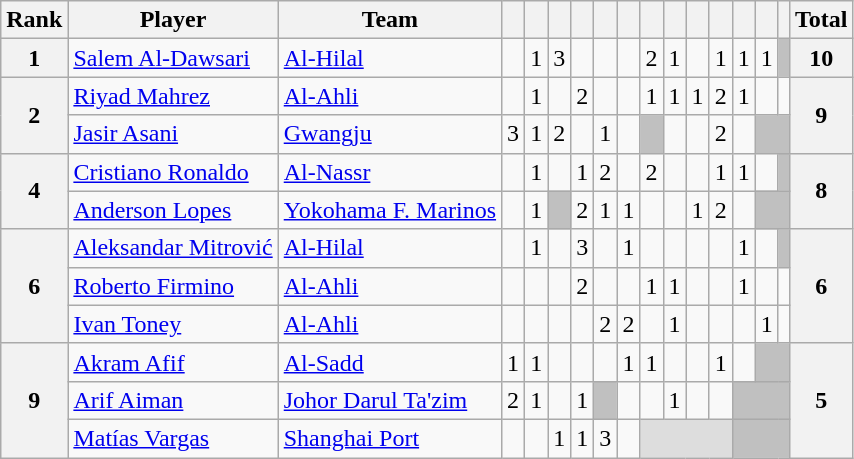<table class="wikitable" style="text-align:center; font-size:100%">
<tr>
<th>Rank</th>
<th>Player</th>
<th>Team</th>
<th></th>
<th></th>
<th></th>
<th></th>
<th></th>
<th></th>
<th></th>
<th></th>
<th></th>
<th></th>
<th></th>
<th></th>
<th></th>
<th>Total</th>
</tr>
<tr>
<th rowspan="1">1</th>
<td align="left"> <a href='#'>Salem Al-Dawsari</a></td>
<td align="left"> <a href='#'>Al-Hilal</a></td>
<td></td>
<td>1</td>
<td>3</td>
<td></td>
<td></td>
<td></td>
<td>2</td>
<td>1</td>
<td></td>
<td>1</td>
<td>1</td>
<td>1</td>
<td style="background:silver;"></td>
<th rowspan="1">10</th>
</tr>
<tr>
<th rowspan="2">2</th>
<td align="left"> <a href='#'>Riyad Mahrez</a></td>
<td align="left"> <a href='#'>Al-Ahli</a></td>
<td></td>
<td>1</td>
<td></td>
<td>2</td>
<td></td>
<td></td>
<td>1</td>
<td>1</td>
<td>1</td>
<td>2</td>
<td>1</td>
<td></td>
<td></td>
<th rowspan="2">9</th>
</tr>
<tr>
<td align="left"> <a href='#'>Jasir Asani</a></td>
<td align="left"> <a href='#'>Gwangju</a></td>
<td>3</td>
<td>1</td>
<td>2</td>
<td></td>
<td>1</td>
<td></td>
<td style="background:silver;"></td>
<td></td>
<td></td>
<td>2</td>
<td></td>
<td colspan="2" style="background:silver;"></td>
</tr>
<tr>
<th rowspan="2">4</th>
<td align="left"> <a href='#'>Cristiano Ronaldo</a></td>
<td align="left"> <a href='#'>Al-Nassr</a></td>
<td></td>
<td>1</td>
<td></td>
<td>1</td>
<td>2</td>
<td></td>
<td>2</td>
<td></td>
<td></td>
<td>1</td>
<td>1</td>
<td></td>
<td style="background:silver;"></td>
<th rowspan="2">8</th>
</tr>
<tr>
<td align="left"> <a href='#'>Anderson Lopes</a></td>
<td align="left"> <a href='#'>Yokohama F. Marinos</a></td>
<td></td>
<td>1</td>
<td style="background:silver;"></td>
<td>2</td>
<td>1</td>
<td>1</td>
<td></td>
<td></td>
<td>1</td>
<td>2</td>
<td></td>
<td colspan="2" style="background:silver;"></td>
</tr>
<tr>
<th rowspan="3">6</th>
<td align="left"> <a href='#'>Aleksandar Mitrović</a></td>
<td align="left"> <a href='#'>Al-Hilal</a></td>
<td></td>
<td>1</td>
<td></td>
<td>3</td>
<td></td>
<td>1</td>
<td></td>
<td></td>
<td></td>
<td></td>
<td>1</td>
<td></td>
<td style="background:silver;"></td>
<th rowspan="3">6</th>
</tr>
<tr>
<td align="left"> <a href='#'>Roberto Firmino</a></td>
<td align="left"> <a href='#'>Al-Ahli</a></td>
<td></td>
<td></td>
<td></td>
<td>2</td>
<td></td>
<td></td>
<td>1</td>
<td>1</td>
<td></td>
<td></td>
<td>1</td>
<td></td>
<td></td>
</tr>
<tr>
<td align="left"> <a href='#'>Ivan Toney</a></td>
<td align="left"> <a href='#'>Al-Ahli</a></td>
<td></td>
<td></td>
<td></td>
<td></td>
<td>2</td>
<td>2</td>
<td></td>
<td>1</td>
<td></td>
<td></td>
<td></td>
<td>1</td>
<td></td>
</tr>
<tr>
<th rowspan="3">9</th>
<td align="left"> <a href='#'>Akram Afif</a></td>
<td align="left"> <a href='#'>Al-Sadd</a></td>
<td>1</td>
<td>1</td>
<td></td>
<td></td>
<td></td>
<td>1</td>
<td>1</td>
<td></td>
<td></td>
<td>1</td>
<td></td>
<td colspan="2" style="background:silver;"></td>
<th rowspan="3">5</th>
</tr>
<tr>
<td align="left"> <a href='#'>Arif Aiman</a></td>
<td align="left"> <a href='#'>Johor Darul Ta'zim</a></td>
<td>2</td>
<td>1</td>
<td></td>
<td>1</td>
<td style="background:silver;"></td>
<td></td>
<td></td>
<td>1</td>
<td></td>
<td></td>
<td colspan="3" style="background:silver;"></td>
</tr>
<tr>
<td align="left"> <a href='#'>Matías Vargas</a></td>
<td align="left"> <a href='#'>Shanghai Port</a></td>
<td></td>
<td></td>
<td>1</td>
<td>1</td>
<td>3</td>
<td></td>
<td colspan="4" style="background:#dddddd;"></td>
<td colspan="3" style="background:silver;"></td>
</tr>
</table>
